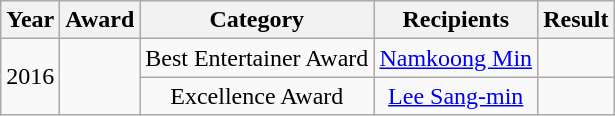<table class="wikitable" style="text-align:center">
<tr>
<th>Year</th>
<th>Award</th>
<th>Category</th>
<th>Recipients</th>
<th>Result</th>
</tr>
<tr>
<td rowspan=2>2016</td>
<td rowspan=2></td>
<td>Best Entertainer Award</td>
<td><a href='#'>Namkoong Min</a></td>
<td></td>
</tr>
<tr>
<td>Excellence Award</td>
<td><a href='#'>Lee Sang-min</a></td>
<td></td>
</tr>
</table>
